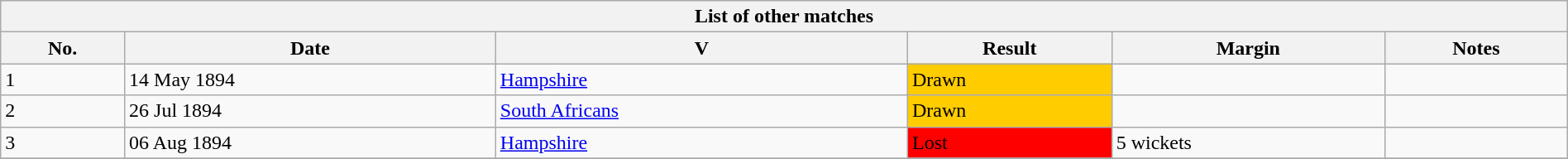<table class="wikitable" width="100%">
<tr>
<th bgcolor="#efefef" colspan=6>List of  other matches</th>
</tr>
<tr bgcolor="#efefef">
<th>No.</th>
<th>Date</th>
<th>V</th>
<th>Result</th>
<th>Margin</th>
<th>Notes</th>
</tr>
<tr>
<td>1</td>
<td>14 May 1894</td>
<td><a href='#'>Hampshire</a> <br> </td>
<td bgcolor="#FFCC00">Drawn</td>
<td></td>
<td></td>
</tr>
<tr>
<td>2</td>
<td>26 Jul 1894</td>
<td><a href='#'>South Africans</a> <br> </td>
<td bgcolor="#FFCC00">Drawn</td>
<td></td>
<td></td>
</tr>
<tr>
<td>3</td>
<td>06 Aug 1894</td>
<td><a href='#'>Hampshire</a><br> </td>
<td bgcolor="#FF0000">Lost</td>
<td>5 wickets</td>
<td></td>
</tr>
<tr>
</tr>
</table>
